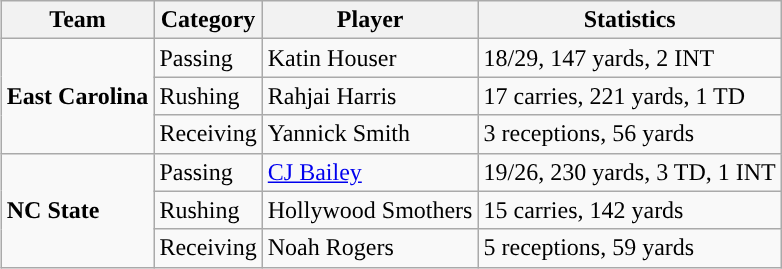<table class="wikitable" style="float: right;">
<tr>
<th>Team</th>
<th>Category</th>
<th>Player</th>
<th>Statistics</th>
</tr>
<tr>
<td rowspan=3><strong>East Carolina</strong></td>
<td>Passing</td>
<td>Katin Houser</td>
<td>18/29, 147 yards, 2 INT</td>
</tr>
<tr>
<td>Rushing</td>
<td>Rahjai Harris</td>
<td>17 carries, 221 yards, 1 TD</td>
</tr>
<tr>
<td>Receiving</td>
<td>Yannick Smith</td>
<td>3 receptions, 56 yards</td>
</tr>
<tr>
<td rowspan=3><strong>NC State</strong></td>
<td>Passing</td>
<td><a href='#'>CJ Bailey</a></td>
<td>19/26, 230 yards, 3 TD, 1 INT</td>
</tr>
<tr>
<td>Rushing</td>
<td>Hollywood Smothers</td>
<td>15 carries, 142 yards</td>
</tr>
<tr>
<td>Receiving</td>
<td>Noah Rogers</td>
<td>5 receptions, 59 yards</td>
</tr>
</table>
